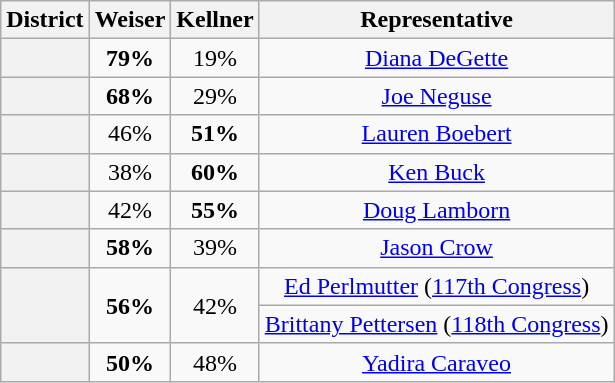<table class="wikitable sortable">
<tr>
<th>District</th>
<th>Weiser</th>
<th>Kellner</th>
<th>Representative</th>
</tr>
<tr align=center>
<th></th>
<td><strong>79%</strong></td>
<td>19%</td>
<td><a href='#'>Diana DeGette</a></td>
</tr>
<tr align=center>
<th></th>
<td><strong>68%</strong></td>
<td>29%</td>
<td><a href='#'>Joe Neguse</a></td>
</tr>
<tr align=center>
<th></th>
<td>46%</td>
<td><strong>51%</strong></td>
<td><a href='#'>Lauren Boebert</a></td>
</tr>
<tr align=center>
<th></th>
<td>38%</td>
<td><strong>60%</strong></td>
<td><a href='#'>Ken Buck</a></td>
</tr>
<tr align=center>
<th></th>
<td>42%</td>
<td><strong>55%</strong></td>
<td><a href='#'>Doug Lamborn</a></td>
</tr>
<tr align=center>
<th></th>
<td><strong>58%</strong></td>
<td>39%</td>
<td><a href='#'>Jason Crow</a></td>
</tr>
<tr align=center>
<th rowspan=2 ></th>
<td rowspan=2><strong>56%</strong></td>
<td rowspan=2>42%</td>
<td><a href='#'>Ed Perlmutter</a> (<a href='#'>117th Congress</a>)</td>
</tr>
<tr align=center>
<td><a href='#'>Brittany Pettersen</a> (<a href='#'>118th Congress</a>)</td>
</tr>
<tr align=center>
<th></th>
<td><strong>50%</strong></td>
<td>48%</td>
<td><a href='#'>Yadira Caraveo</a></td>
</tr>
</table>
